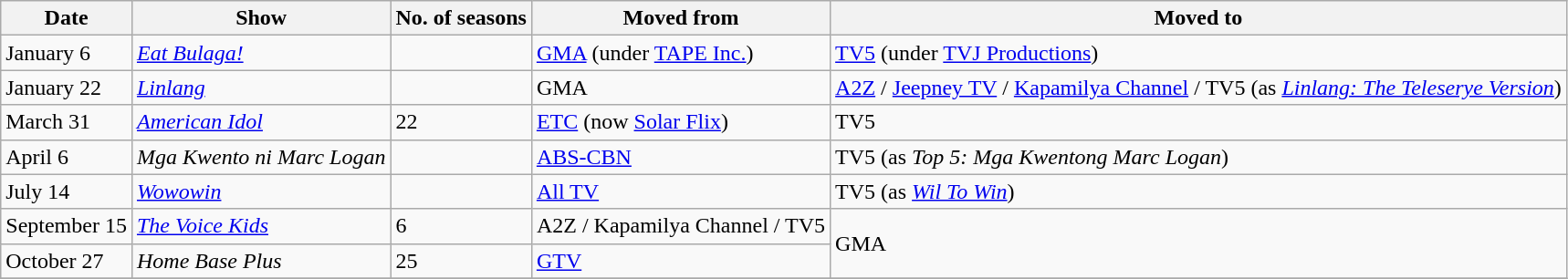<table class="wikitable">
<tr>
<th>Date</th>
<th>Show</th>
<th>No. of seasons</th>
<th>Moved from</th>
<th>Moved to</th>
</tr>
<tr>
<td>January 6</td>
<td><em><a href='#'>Eat Bulaga!</a></em></td>
<td></td>
<td><a href='#'>GMA</a> (under <a href='#'>TAPE Inc.</a>)</td>
<td><a href='#'>TV5</a> (under <a href='#'>TVJ Productions</a>)</td>
</tr>
<tr>
<td>January 22</td>
<td><em><a href='#'>Linlang</a></em></td>
<td></td>
<td>GMA</td>
<td><a href='#'>A2Z</a> / <a href='#'>Jeepney TV</a> / <a href='#'>Kapamilya Channel</a> / TV5 (as <em><a href='#'>Linlang: The Teleserye Version</a></em>)</td>
</tr>
<tr>
<td>March 31</td>
<td><em><a href='#'>American Idol</a></em></td>
<td>22</td>
<td><a href='#'>ETC</a> (now <a href='#'>Solar Flix</a>)</td>
<td>TV5</td>
</tr>
<tr>
<td>April 6</td>
<td><em>Mga Kwento ni Marc Logan</em></td>
<td></td>
<td><a href='#'>ABS-CBN</a></td>
<td>TV5 (as <em>Top 5: Mga Kwentong Marc Logan</em>)</td>
</tr>
<tr>
<td>July 14</td>
<td><em><a href='#'>Wowowin</a></em></td>
<td></td>
<td><a href='#'>All TV</a></td>
<td>TV5 (as <em><a href='#'>Wil To Win</a></em>)</td>
</tr>
<tr>
<td>September 15</td>
<td><em><a href='#'>The Voice Kids</a></em></td>
<td>6</td>
<td>A2Z / Kapamilya Channel / TV5</td>
<td rowspan="2">GMA</td>
</tr>
<tr>
<td>October 27</td>
<td><em>Home Base Plus</em></td>
<td>25</td>
<td><a href='#'>GTV</a></td>
</tr>
<tr>
</tr>
</table>
